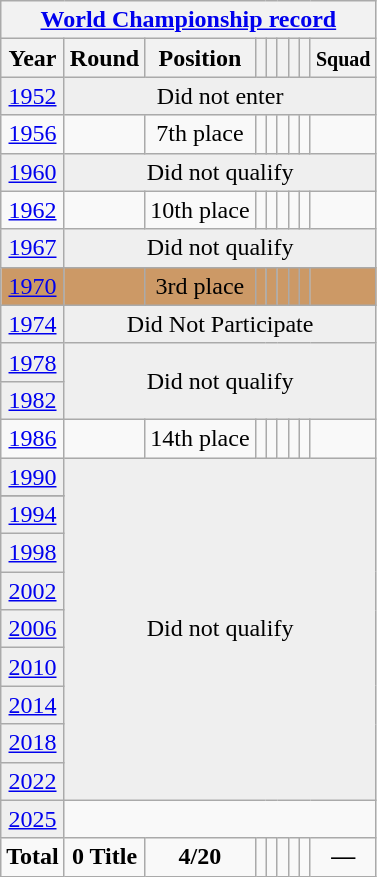<table class="wikitable" style="text-align: center;">
<tr>
<th colspan=9><a href='#'>World Championship record</a></th>
</tr>
<tr>
<th>Year</th>
<th>Round</th>
<th>Position</th>
<th></th>
<th></th>
<th></th>
<th></th>
<th></th>
<th><small>Squad</small></th>
</tr>
<tr bgcolor="efefef">
<td> <a href='#'>1952</a></td>
<td colspan=8 rowspan=1 align=center>Did not enter</td>
</tr>
<tr>
<td> <a href='#'>1956</a></td>
<td></td>
<td>7th place</td>
<td></td>
<td></td>
<td></td>
<td></td>
<td></td>
<td></td>
</tr>
<tr bgcolor="efefef">
<td> <a href='#'>1960</a></td>
<td colspan=8 rowspan=1 align=center>Did not qualify</td>
</tr>
<tr>
<td> <a href='#'>1962</a></td>
<td></td>
<td>10th place</td>
<td></td>
<td></td>
<td></td>
<td></td>
<td></td>
<td></td>
</tr>
<tr bgcolor="efefef">
<td> <a href='#'>1967</a></td>
<td colspan=8 rowspan=1 align=center>Did not qualify</td>
</tr>
<tr bgcolor="cc9966">
<td> <a href='#'>1970</a></td>
<td></td>
<td>3rd place</td>
<td></td>
<td></td>
<td></td>
<td></td>
<td></td>
<td></td>
</tr>
<tr bgcolor="efefef">
<td> <a href='#'>1974</a></td>
<td colspan=8 rowspan=1 align=center>Did Not Participate</td>
</tr>
<tr bgcolor="efefef">
<td> <a href='#'>1978</a></td>
<td colspan=8 rowspan=2 align=center>Did not qualify</td>
</tr>
<tr bgcolor="efefef">
<td> <a href='#'>1982</a></td>
</tr>
<tr>
<td> <a href='#'>1986</a></td>
<td></td>
<td>14th place</td>
<td></td>
<td></td>
<td></td>
<td></td>
<td></td>
<td></td>
</tr>
<tr bgcolor="efefef">
<td> <a href='#'>1990</a></td>
<td colspan=8 rowspan=10 align=center>Did not qualify</td>
</tr>
<tr>
</tr>
<tr bgcolor="efefef">
<td> <a href='#'>1994</a></td>
</tr>
<tr bgcolor="efefef">
<td> <a href='#'>1998</a></td>
</tr>
<tr bgcolor="efefef">
<td> <a href='#'>2002</a></td>
</tr>
<tr bgcolor="efefef">
<td> <a href='#'>2006</a></td>
</tr>
<tr bgcolor="efefef">
<td> <a href='#'>2010</a></td>
</tr>
<tr bgcolor="efefef">
<td> <a href='#'>2014</a></td>
</tr>
<tr bgcolor="efefef">
<td> <a href='#'>2018</a></td>
</tr>
<tr bgcolor="efefef">
<td> <a href='#'>2022</a></td>
</tr>
<tr bgcolor="efefef">
<td> <a href='#'>2025</a></td>
</tr>
<tr>
<td colspan=1><strong>Total</strong></td>
<td><strong>0 Title</strong></td>
<td><strong>4/20</strong></td>
<td><strong> </strong></td>
<td><strong> </strong></td>
<td><strong> </strong></td>
<td><strong> </strong></td>
<td><strong> </strong></td>
<td><strong>—</strong></td>
</tr>
</table>
